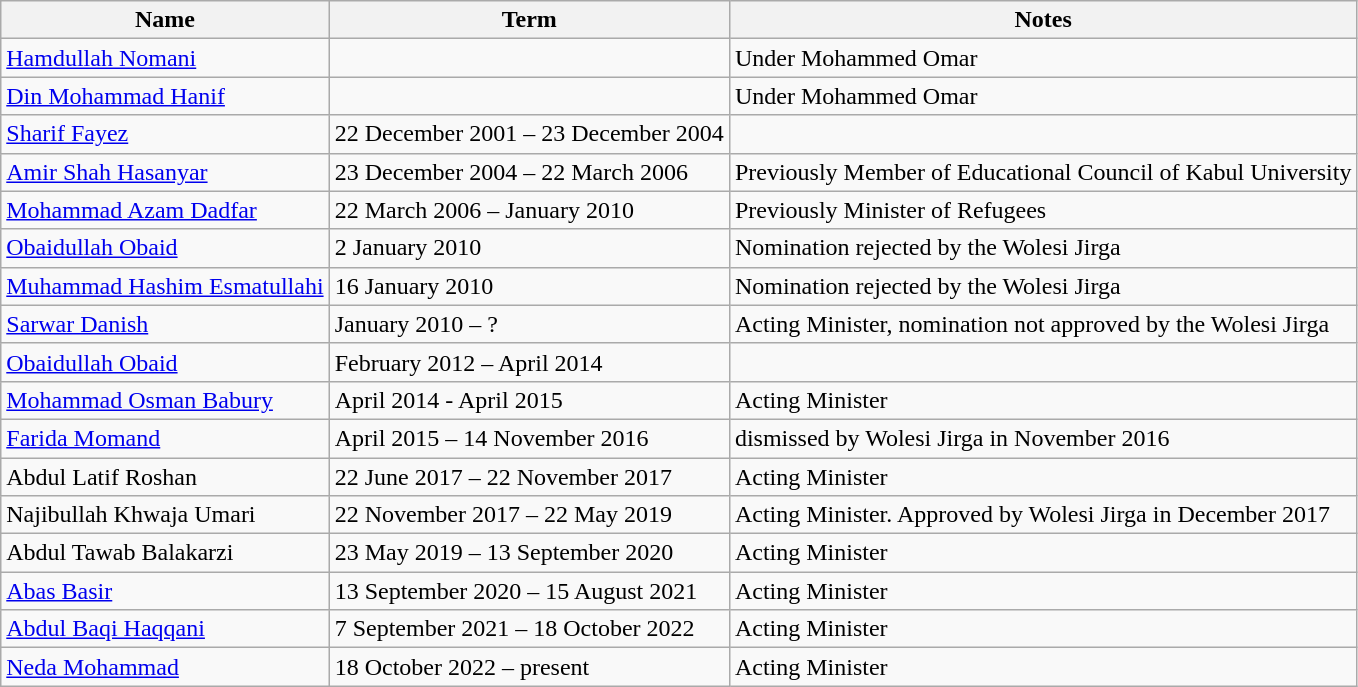<table class="wikitable">
<tr>
<th>Name</th>
<th>Term</th>
<th>Notes</th>
</tr>
<tr>
<td><a href='#'>Hamdullah Nomani</a></td>
<td></td>
<td>Under Mohammed Omar</td>
</tr>
<tr>
<td><a href='#'>Din Mohammad Hanif</a></td>
<td></td>
<td>Under Mohammed Omar</td>
</tr>
<tr>
<td><a href='#'>Sharif Fayez</a></td>
<td>22 December 2001 – 23 December 2004</td>
<td></td>
</tr>
<tr>
<td><a href='#'>Amir Shah Hasanyar</a></td>
<td>23 December 2004 – 22 March 2006</td>
<td>Previously Member of Educational Council of Kabul University</td>
</tr>
<tr>
<td><a href='#'>Mohammad Azam Dadfar</a></td>
<td>22 March 2006 – January 2010</td>
<td>Previously Minister of Refugees</td>
</tr>
<tr>
<td><a href='#'>Obaidullah Obaid</a></td>
<td>2 January 2010</td>
<td>Nomination rejected by the Wolesi Jirga</td>
</tr>
<tr>
<td><a href='#'>Muhammad Hashim Esmatullahi</a></td>
<td>16 January 2010</td>
<td>Nomination rejected by the Wolesi Jirga</td>
</tr>
<tr>
<td><a href='#'>Sarwar Danish</a></td>
<td>January 2010 – ?</td>
<td>Acting Minister, nomination not approved by the Wolesi Jirga</td>
</tr>
<tr>
<td><a href='#'>Obaidullah Obaid</a></td>
<td>February 2012 – April 2014</td>
<td></td>
</tr>
<tr>
<td><a href='#'>Mohammad Osman Babury</a></td>
<td>April 2014 - April 2015</td>
<td>Acting Minister</td>
</tr>
<tr>
<td><a href='#'>Farida Momand</a></td>
<td>April 2015 – 14 November 2016</td>
<td>dismissed by Wolesi Jirga in November 2016</td>
</tr>
<tr>
<td>Abdul Latif Roshan</td>
<td>22 June 2017 – 22 November 2017</td>
<td>Acting Minister</td>
</tr>
<tr>
<td>Najibullah Khwaja Umari</td>
<td>22 November 2017 – 22 May 2019</td>
<td>Acting Minister. Approved by Wolesi Jirga in December 2017</td>
</tr>
<tr>
<td>Abdul Tawab Balakarzi</td>
<td>23 May 2019 – 13 September 2020</td>
<td>Acting Minister</td>
</tr>
<tr>
<td><a href='#'>Abas Basir</a></td>
<td>13 September 2020 – 15 August 2021</td>
<td>Acting Minister</td>
</tr>
<tr>
<td><a href='#'>Abdul Baqi Haqqani</a></td>
<td>7 September 2021 – 18 October 2022</td>
<td>Acting Minister</td>
</tr>
<tr>
<td><a href='#'>Neda Mohammad</a></td>
<td>18 October 2022 – present</td>
<td>Acting Minister</td>
</tr>
</table>
